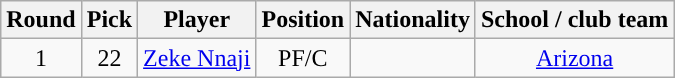<table class="wikitable sortable sortable">
<tr>
<th>Round</th>
<th>Pick</th>
<th>Player</th>
<th>Position</th>
<th>Nationality</th>
<th>School / club team</th>
</tr>
<tr style="text-align: center">
<td>1</td>
<td>22</td>
<td><a href='#'>Zeke Nnaji</a></td>
<td>PF/C</td>
<td></td>
<td><a href='#'>Arizona</a></td>
</tr>
</table>
